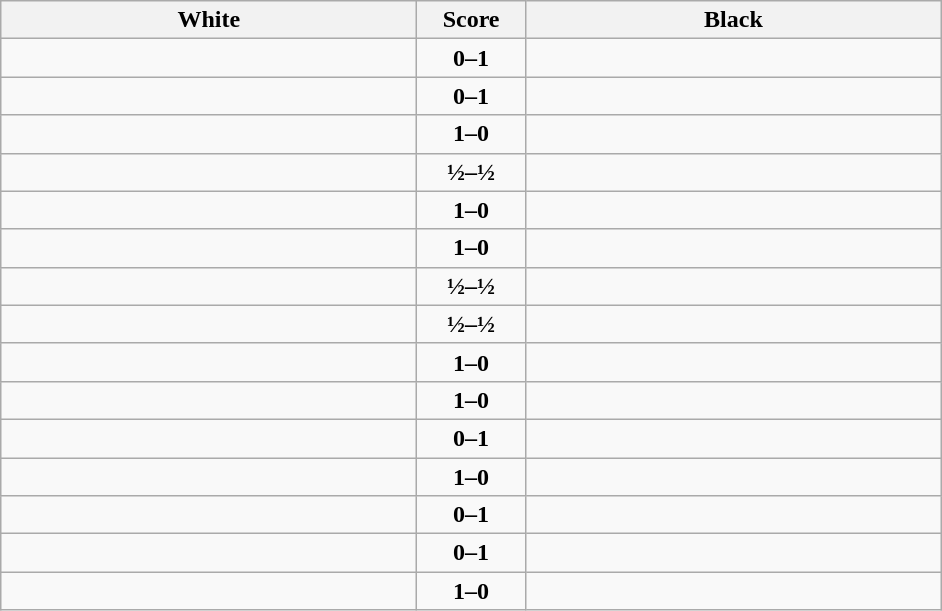<table class="wikitable" style="text-align: center;">
<tr>
<th align="right" width="270">White</th>
<th width="65">Score</th>
<th align="left" width="270">Black</th>
</tr>
<tr>
<td align=left></td>
<td align=center><strong>0–1</strong></td>
<td align=left><strong></strong></td>
</tr>
<tr>
<td align=left></td>
<td align=center><strong>0–1</strong></td>
<td align=left><strong></strong></td>
</tr>
<tr>
<td align=left><strong></strong></td>
<td align=center><strong>1–0</strong></td>
<td align=left></td>
</tr>
<tr>
<td align=left></td>
<td align=center><strong>½–½</strong></td>
<td align=left></td>
</tr>
<tr>
<td align=left><strong></strong></td>
<td align=center><strong>1–0</strong></td>
<td align=left></td>
</tr>
<tr>
<td align=left><strong></strong></td>
<td align=center><strong>1–0</strong></td>
<td align=left></td>
</tr>
<tr>
<td align=left></td>
<td align=center><strong>½–½</strong></td>
<td align=left></td>
</tr>
<tr>
<td align=left></td>
<td align=center><strong>½–½</strong></td>
<td align=left></td>
</tr>
<tr>
<td align=left><strong></strong></td>
<td align=center><strong>1–0</strong></td>
<td align=left></td>
</tr>
<tr>
<td align=left><strong></strong></td>
<td align=center><strong>1–0</strong></td>
<td align=left></td>
</tr>
<tr>
<td align=left></td>
<td align=center><strong>0–1</strong></td>
<td align=left><strong></strong></td>
</tr>
<tr>
<td align=left><strong></strong></td>
<td align=center><strong>1–0</strong></td>
<td align=left></td>
</tr>
<tr>
<td align=left></td>
<td align=center><strong>0–1</strong></td>
<td align=left><strong></strong></td>
</tr>
<tr>
<td align=left></td>
<td align=center><strong>0–1</strong></td>
<td align=left><strong></strong></td>
</tr>
<tr>
<td align=left><strong></strong></td>
<td align=center><strong>1–0</strong></td>
<td align=left></td>
</tr>
</table>
